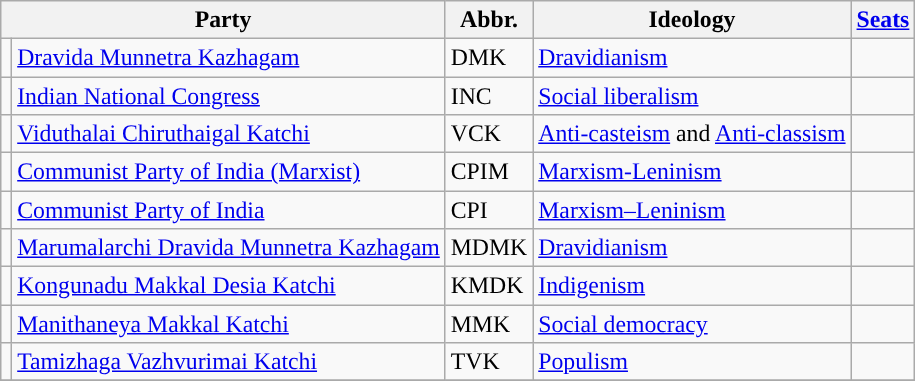<table class="wikitable sortable" style="font-size:99%">
<tr>
<th colspan="2">Party</th>
<th>Abbr.</th>
<th>Ideology</th>
<th><a href='#'>Seats</a></th>
</tr>
<tr>
<td style="background-color: "></td>
<td><a href='#'>Dravida Munnetra Kazhagam</a></td>
<td>DMK</td>
<td><a href='#'>Dravidianism</a></td>
<td></td>
</tr>
<tr>
<td style="background-color: "></td>
<td><a href='#'>Indian National Congress</a></td>
<td>INC</td>
<td><a href='#'>Social liberalism</a></td>
<td></td>
</tr>
<tr>
<td style="background-color: "></td>
<td><a href='#'>Viduthalai Chiruthaigal Katchi</a></td>
<td>VCK</td>
<td><a href='#'>Anti-casteism</a> and <a href='#'>Anti-classism</a></td>
<td></td>
</tr>
<tr>
<td style="background-color: "></td>
<td><a href='#'>Communist Party of India (Marxist)</a></td>
<td>CPIM</td>
<td><a href='#'>Marxism-Leninism</a></td>
<td></td>
</tr>
<tr>
<td style="background-color: "></td>
<td><a href='#'>Communist Party of India</a></td>
<td>CPI</td>
<td><a href='#'>Marxism–Leninism</a></td>
<td></td>
</tr>
<tr>
<td style="background-color: "></td>
<td><a href='#'>Marumalarchi Dravida Munnetra Kazhagam</a></td>
<td>MDMK</td>
<td><a href='#'>Dravidianism</a></td>
<td>  </td>
</tr>
<tr>
<td style="background-color: "></td>
<td><a href='#'>Kongunadu Makkal Desia Katchi</a></td>
<td>KMDK</td>
<td><a href='#'>Indigenism</a></td>
<td rowspan="1">  </td>
</tr>
<tr>
<td style="background-color: "></td>
<td><a href='#'>Manithaneya Makkal Katchi</a></td>
<td>MMK</td>
<td><a href='#'>Social democracy</a></td>
<td>  </td>
</tr>
<tr>
<td></td>
<td><a href='#'>Tamizhaga Vazhvurimai Katchi</a></td>
<td>TVK</td>
<td><a href='#'>Populism</a></td>
<td rowspan="1"> </td>
</tr>
<tr>
</tr>
</table>
